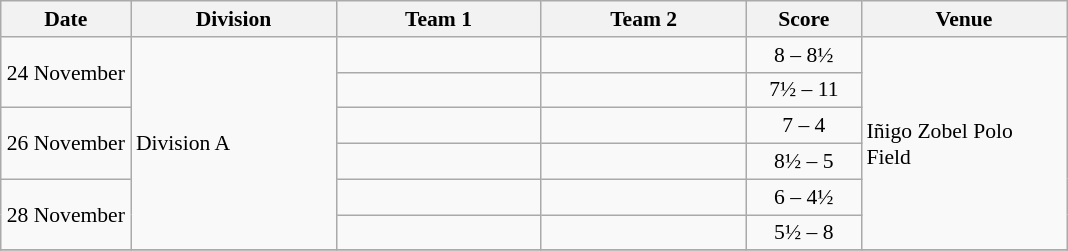<table class="wikitable" style="font-size: 90%;">
<tr>
<th width="80">Date</th>
<th width="130">Division</th>
<th width="130">Team 1</th>
<th width="130">Team 2</th>
<th width="70">Score</th>
<th width="130">Venue</th>
</tr>
<tr>
<td align="center" rowspan="2">24 November</td>
<td rowspan="6">Division A</td>
<td></td>
<td><strong></strong></td>
<td align=center>8 – 8½ <br></td>
<td rowspan=6>Iñigo Zobel Polo Field</td>
</tr>
<tr>
<td></td>
<td><strong></strong></td>
<td align=center>7½ – 11 <br></td>
</tr>
<tr>
<td align="center" rowspan="2">26 November</td>
<td><strong></strong></td>
<td></td>
<td align=center>7 – 4 <br> </td>
</tr>
<tr>
<td><strong></strong></td>
<td></td>
<td align=center>8½ – 5 <br> </td>
</tr>
<tr>
<td align="center" rowspan="2">28 November</td>
<td><strong></strong></td>
<td></td>
<td align=center>6 – 4½ <br> </td>
</tr>
<tr>
<td></td>
<td><strong></strong></td>
<td align=center>5½ – 8 <br> </td>
</tr>
<tr>
</tr>
</table>
